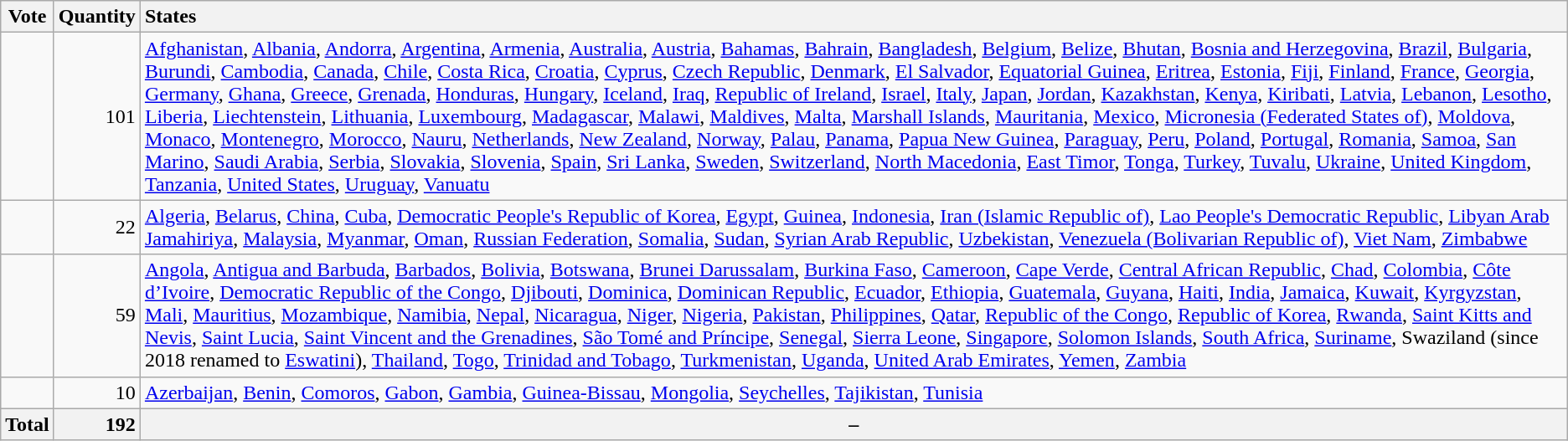<table class="wikitable sortable">
<tr>
<th style="vertical-align: bottom">Vote</th>
<th style="text-align: right; vertical-align: bottom;">Quantity</th>
<th style="text-align: left; vertical-align: bottom">States</th>
</tr>
<tr>
<td></td>
<td style="text-align: right">101</td>
<td><a href='#'>Afghanistan</a>, <a href='#'>Albania</a>, <a href='#'>Andorra</a>, <a href='#'>Argentina</a>, <a href='#'>Armenia</a>, <a href='#'>Australia</a>, <a href='#'>Austria</a>, <a href='#'>Bahamas</a>, <a href='#'>Bahrain</a>, <a href='#'>Bangladesh</a>, <a href='#'>Belgium</a>, <a href='#'>Belize</a>, <a href='#'>Bhutan</a>, <a href='#'>Bosnia and Herzegovina</a>, <a href='#'>Brazil</a>, <a href='#'>Bulgaria</a>, <a href='#'>Burundi</a>, <a href='#'>Cambodia</a>, <a href='#'>Canada</a>, <a href='#'>Chile</a>, <a href='#'>Costa Rica</a>, <a href='#'>Croatia</a>, <a href='#'>Cyprus</a>, <a href='#'>Czech Republic</a>, <a href='#'>Denmark</a>, <a href='#'>El Salvador</a>, <a href='#'>Equatorial Guinea</a>, <a href='#'>Eritrea</a>, <a href='#'>Estonia</a>, <a href='#'>Fiji</a>, <a href='#'>Finland</a>, <a href='#'>France</a>, <a href='#'>Georgia</a>, <a href='#'>Germany</a>, <a href='#'>Ghana</a>, <a href='#'>Greece</a>, <a href='#'>Grenada</a>, <a href='#'>Honduras</a>, <a href='#'>Hungary</a>, <a href='#'>Iceland</a>, <a href='#'>Iraq</a>, <a href='#'>Republic of Ireland</a>, <a href='#'>Israel</a>, <a href='#'>Italy</a>, <a href='#'>Japan</a>, <a href='#'>Jordan</a>, <a href='#'>Kazakhstan</a>, <a href='#'>Kenya</a>, <a href='#'>Kiribati</a>, <a href='#'>Latvia</a>, <a href='#'>Lebanon</a>, <a href='#'>Lesotho</a>, <a href='#'>Liberia</a>, <a href='#'>Liechtenstein</a>, <a href='#'>Lithuania</a>, <a href='#'>Luxembourg</a>, <a href='#'>Madagascar</a>, <a href='#'>Malawi</a>, <a href='#'>Maldives</a>, <a href='#'>Malta</a>, <a href='#'>Marshall Islands</a>, <a href='#'>Mauritania</a>, <a href='#'>Mexico</a>, <a href='#'>Micronesia (Federated States of)</a>, <a href='#'>Moldova</a>, <a href='#'>Monaco</a>, <a href='#'>Montenegro</a>, <a href='#'>Morocco</a>, <a href='#'>Nauru</a>, <a href='#'>Netherlands</a>, <a href='#'>New Zealand</a>, <a href='#'>Norway</a>, <a href='#'>Palau</a>, <a href='#'>Panama</a>, <a href='#'>Papua New Guinea</a>, <a href='#'>Paraguay</a>, <a href='#'>Peru</a>, <a href='#'>Poland</a>, <a href='#'>Portugal</a>, <a href='#'>Romania</a>, <a href='#'>Samoa</a>, <a href='#'>San Marino</a>, <a href='#'>Saudi Arabia</a>, <a href='#'>Serbia</a>, <a href='#'>Slovakia</a>, <a href='#'>Slovenia</a>, <a href='#'>Spain</a>, <a href='#'>Sri Lanka</a>, <a href='#'>Sweden</a>, <a href='#'>Switzerland</a>, <a href='#'>North Macedonia</a>, <a href='#'>East Timor</a>, <a href='#'>Tonga</a>, <a href='#'>Turkey</a>, <a href='#'>Tuvalu</a>, <a href='#'>Ukraine</a>, <a href='#'>United Kingdom</a>, <a href='#'>Tanzania</a>, <a href='#'>United States</a>, <a href='#'>Uruguay</a>, <a href='#'>Vanuatu</a></td>
</tr>
<tr>
<td></td>
<td style="text-align: right">22</td>
<td><a href='#'>Algeria</a>, <a href='#'>Belarus</a>, <a href='#'>China</a>, <a href='#'>Cuba</a>, <a href='#'>Democratic People's Republic of Korea</a>, <a href='#'>Egypt</a>, <a href='#'>Guinea</a>, <a href='#'>Indonesia</a>, <a href='#'>Iran (Islamic Republic of)</a>, <a href='#'>Lao People's Democratic Republic</a>, <a href='#'>Libyan Arab Jamahiriya</a>, <a href='#'>Malaysia</a>, <a href='#'>Myanmar</a>, <a href='#'>Oman</a>, <a href='#'>Russian Federation</a>, <a href='#'>Somalia</a>, <a href='#'>Sudan</a>, <a href='#'>Syrian Arab Republic</a>, <a href='#'>Uzbekistan</a>, <a href='#'>Venezuela (Bolivarian Republic of)</a>, <a href='#'>Viet Nam</a>, <a href='#'>Zimbabwe</a></td>
</tr>
<tr>
<td></td>
<td style="text-align: right">59</td>
<td><a href='#'>Angola</a>, <a href='#'>Antigua and Barbuda</a>, <a href='#'>Barbados</a>, <a href='#'>Bolivia</a>, <a href='#'>Botswana</a>, <a href='#'>Brunei Darussalam</a>, <a href='#'>Burkina Faso</a>, <a href='#'>Cameroon</a>, <a href='#'>Cape Verde</a>, <a href='#'>Central African Republic</a>, <a href='#'>Chad</a>, <a href='#'>Colombia</a>, <a href='#'>Côte d’Ivoire</a>, <a href='#'>Democratic Republic of the Congo</a>, <a href='#'>Djibouti</a>, <a href='#'>Dominica</a>, <a href='#'>Dominican Republic</a>, <a href='#'>Ecuador</a>, <a href='#'>Ethiopia</a>, <a href='#'>Guatemala</a>, <a href='#'>Guyana</a>, <a href='#'>Haiti</a>, <a href='#'>India</a>, <a href='#'>Jamaica</a>, <a href='#'>Kuwait</a>, <a href='#'>Kyrgyzstan</a>, <a href='#'>Mali</a>, <a href='#'>Mauritius</a>, <a href='#'>Mozambique</a>, <a href='#'>Namibia</a>, <a href='#'>Nepal</a>, <a href='#'>Nicaragua</a>, <a href='#'>Niger</a>, <a href='#'>Nigeria</a>, <a href='#'>Pakistan</a>, <a href='#'>Philippines</a>, <a href='#'>Qatar</a>, <a href='#'>Republic of the Congo</a>, <a href='#'>Republic of Korea</a>, <a href='#'>Rwanda</a>, <a href='#'>Saint Kitts and Nevis</a>, <a href='#'>Saint Lucia</a>, <a href='#'>Saint Vincent and the Grenadines</a>, <a href='#'>São Tomé and Príncipe</a>, <a href='#'>Senegal</a>, <a href='#'>Sierra Leone</a>, <a href='#'>Singapore</a>, <a href='#'>Solomon Islands</a>, <a href='#'>South Africa</a>, <a href='#'>Suriname</a>, Swaziland (since 2018 renamed to <a href='#'>Eswatini</a>), <a href='#'>Thailand</a>, <a href='#'>Togo</a>, <a href='#'>Trinidad and Tobago</a>, <a href='#'>Turkmenistan</a>, <a href='#'>Uganda</a>, <a href='#'>United Arab Emirates</a>, <a href='#'>Yemen</a>, <a href='#'>Zambia</a></td>
</tr>
<tr>
<td></td>
<td style="text-align: right">10</td>
<td><a href='#'>Azerbaijan</a>, <a href='#'>Benin</a>, <a href='#'>Comoros</a>, <a href='#'>Gabon</a>, <a href='#'>Gambia</a>, <a href='#'>Guinea-Bissau</a>, <a href='#'>Mongolia</a>, <a href='#'>Seychelles</a>, <a href='#'>Tajikistan</a>, <a href='#'>Tunisia</a></td>
</tr>
<tr>
<th style="text-align: left">Total</th>
<th style="text-align: right">192</th>
<th>–</th>
</tr>
</table>
